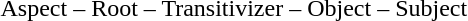<table>
<tr>
<td>Aspect – Root – Transitivizer – Object – Subject</td>
</tr>
</table>
